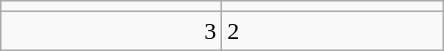<table class="wikitable">
<tr>
<td align="center" width="140"></td>
<td align="center" width="140"></td>
</tr>
<tr>
<td align="right">3</td>
<td>2</td>
</tr>
</table>
